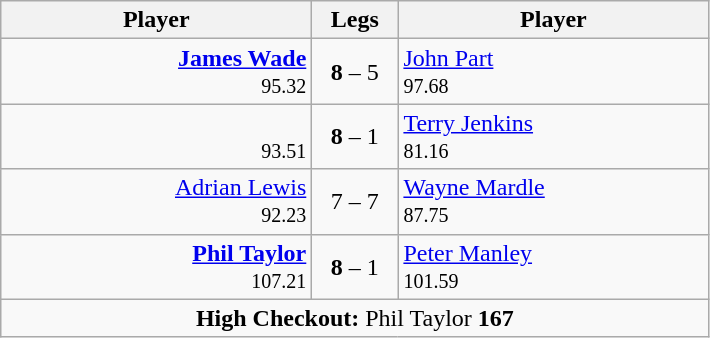<table class=wikitable style="text-align:center">
<tr>
<th width=200>Player</th>
<th width=50>Legs</th>
<th width=200>Player</th>
</tr>
<tr align=left>
<td align=right><strong><a href='#'>James Wade</a></strong>  <br> <small><span>95.32</span></small></td>
<td align=center><strong>8</strong> – 5</td>
<td> <a href='#'>John Part</a> <br> <small><span>97.68</span></small></td>
</tr>
<tr align=left>
<td align=right> <br> <small><span>93.51</span></small></td>
<td align=center><strong>8</strong> – 1</td>
<td> <a href='#'>Terry Jenkins</a> <br> <small><span>81.16</span></small></td>
</tr>
<tr align=left>
<td align=right><a href='#'>Adrian Lewis</a>  <br> <small><span>92.23</span></small></td>
<td align=center>7 – 7</td>
<td> <a href='#'>Wayne Mardle</a> <br> <small><span>87.75</span></small></td>
</tr>
<tr align=left>
<td align=right><strong><a href='#'>Phil Taylor</a></strong>  <br> <small><span>107.21</span></small></td>
<td align=center><strong>8</strong> – 1</td>
<td> <a href='#'>Peter Manley</a> <br> <small><span>101.59</span></small></td>
</tr>
<tr align=center>
<td colspan="3"><strong>High Checkout:</strong> Phil Taylor <strong>167</strong></td>
</tr>
</table>
